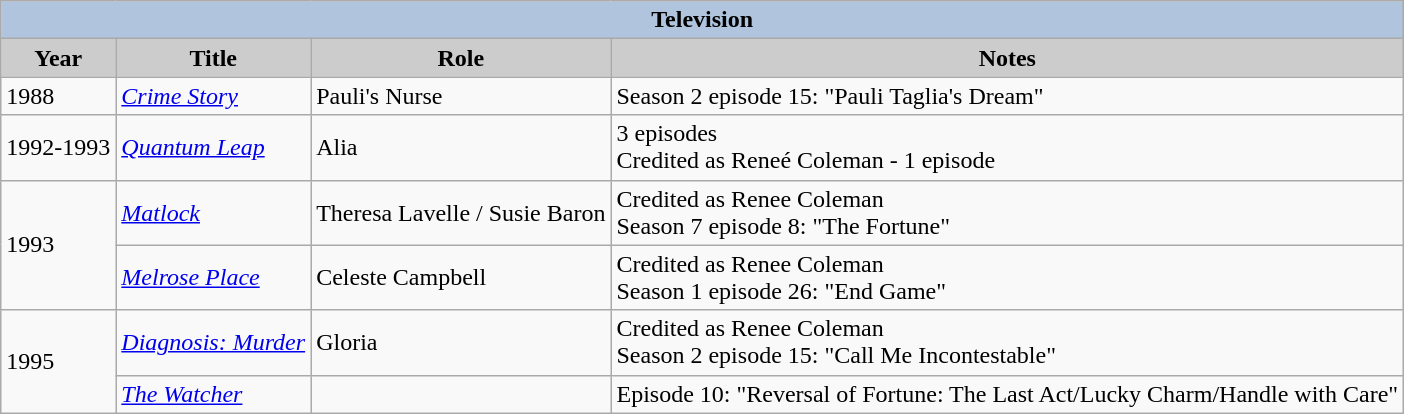<table class="wikitable">
<tr>
<th colspan=4 style="background:#B0C4DE;">Television</th>
</tr>
<tr>
<th style="background: #CCCCCC;">Year</th>
<th style="background: #CCCCCC;">Title</th>
<th style="background: #CCCCCC;">Role</th>
<th style="background: #CCCCCC;">Notes</th>
</tr>
<tr>
<td>1988</td>
<td><em><a href='#'>Crime Story</a></em></td>
<td>Pauli's Nurse</td>
<td>Season 2 episode 15: "Pauli Taglia's Dream"</td>
</tr>
<tr>
<td>1992-1993</td>
<td><em><a href='#'>Quantum Leap</a></em></td>
<td>Alia</td>
<td>3 episodes<br> Credited as Reneé Coleman - 1 episode</td>
</tr>
<tr>
<td rowspan=2>1993</td>
<td><em><a href='#'>Matlock</a></em></td>
<td>Theresa Lavelle / Susie Baron</td>
<td>Credited as Renee Coleman<br> Season 7 episode 8: "The Fortune"</td>
</tr>
<tr>
<td><em><a href='#'>Melrose Place</a></em></td>
<td>Celeste Campbell</td>
<td>Credited as Renee Coleman<br> Season 1 episode 26: "End Game"</td>
</tr>
<tr>
<td rowspan=2>1995</td>
<td><em><a href='#'>Diagnosis: Murder</a></em></td>
<td>Gloria</td>
<td>Credited as Renee Coleman<br> Season 2 episode 15: "Call Me Incontestable"</td>
</tr>
<tr>
<td><em><a href='#'>The Watcher</a></em></td>
<td></td>
<td>Episode 10: "Reversal of Fortune: The Last Act/Lucky Charm/Handle with Care"</td>
</tr>
</table>
